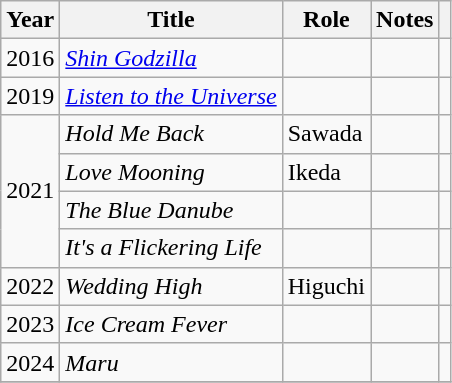<table class="wikitable">
<tr>
<th>Year</th>
<th>Title</th>
<th>Role</th>
<th>Notes</th>
<th></th>
</tr>
<tr>
<td>2016</td>
<td><em><a href='#'>Shin Godzilla</a></em></td>
<td></td>
<td></td>
<td></td>
</tr>
<tr>
<td>2019</td>
<td><em><a href='#'>Listen to the Universe</a></em></td>
<td></td>
<td></td>
<td></td>
</tr>
<tr>
<td rowspan="4">2021</td>
<td><em>Hold Me Back</em></td>
<td>Sawada</td>
<td></td>
<td></td>
</tr>
<tr>
<td><em>Love Mooning</em></td>
<td>Ikeda</td>
<td></td>
<td></td>
</tr>
<tr>
<td><em>The Blue Danube</em></td>
<td></td>
<td></td>
<td></td>
</tr>
<tr>
<td><em>It's a Flickering Life</em></td>
<td></td>
<td></td>
<td></td>
</tr>
<tr>
<td>2022</td>
<td><em>Wedding High</em></td>
<td>Higuchi</td>
<td></td>
<td></td>
</tr>
<tr>
<td>2023</td>
<td><em>Ice Cream Fever</em></td>
<td></td>
<td></td>
<td></td>
</tr>
<tr>
<td>2024</td>
<td><em>Maru</em></td>
<td></td>
<td></td>
<td></td>
</tr>
<tr>
</tr>
</table>
